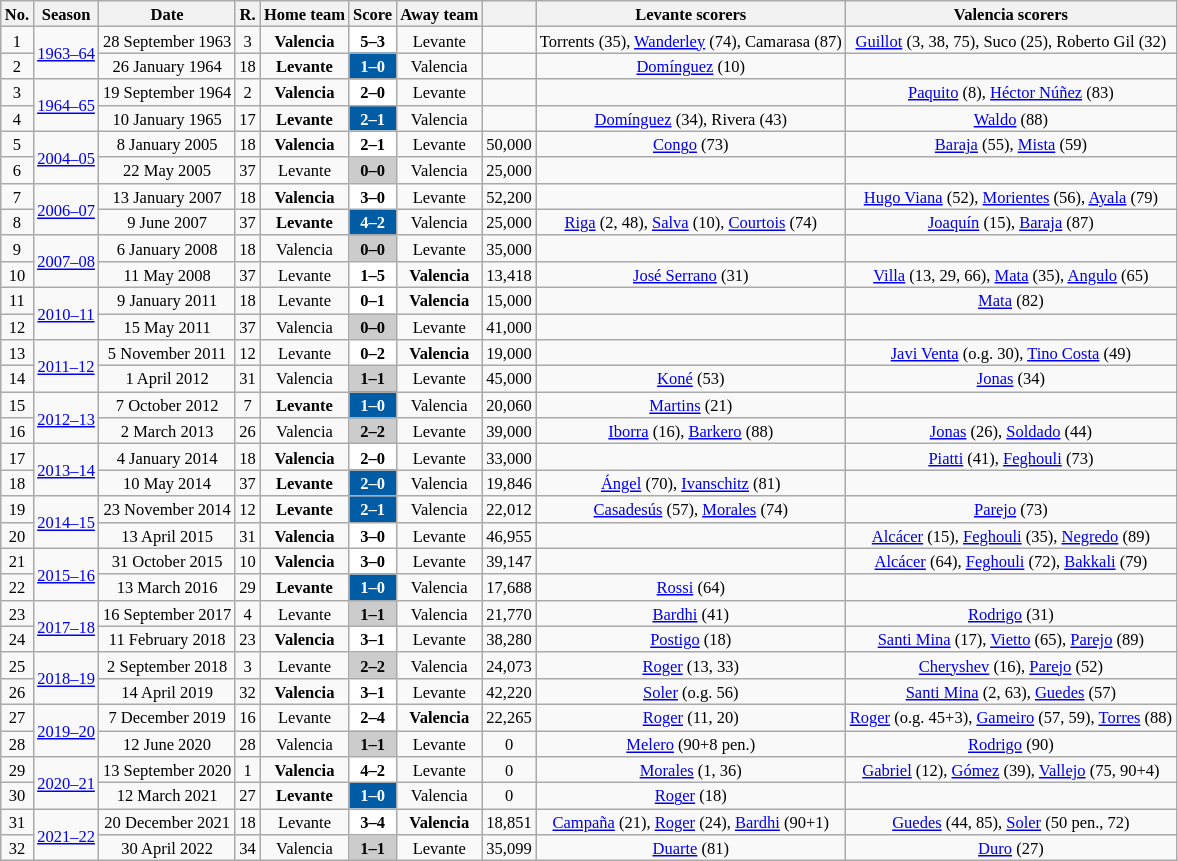<table class="wikitable" style="text-align: center; width=25%; font-size: 11px">
<tr>
<th>No.</th>
<th>Season</th>
<th>Date</th>
<th>R.</th>
<th>Home team</th>
<th>Score</th>
<th>Away team</th>
<th></th>
<th>Levante scorers</th>
<th>Valencia scorers</th>
</tr>
<tr>
<td>1</td>
<td rowspan=2><a href='#'>1963–64</a></td>
<td>28 September 1963</td>
<td>3</td>
<td><strong>Valencia</strong></td>
<td style="color:#000000; background:#FFFFFF"><strong>5–3</strong></td>
<td>Levante</td>
<td></td>
<td>Torrents (35), <a href='#'>Wanderley</a> (74), Camarasa (87)</td>
<td><a href='#'>Guillot</a> (3, 38, 75), Suco (25), Roberto Gil (32)</td>
</tr>
<tr>
<td>2</td>
<td>26 January 1964</td>
<td>18</td>
<td><strong>Levante</strong></td>
<td style="color:#FFFFFF; background:#005ca5"><strong>1–0</strong></td>
<td>Valencia</td>
<td></td>
<td><a href='#'>Domínguez</a> (10)</td>
<td></td>
</tr>
<tr>
<td>3</td>
<td rowspan=2><a href='#'>1964–65</a></td>
<td>19 September 1964</td>
<td>2</td>
<td><strong>Valencia</strong></td>
<td style="color:#000000; background:#FFFFFF"><strong>2–0</strong></td>
<td>Levante</td>
<td></td>
<td></td>
<td><a href='#'>Paquito</a> (8), <a href='#'>Héctor Núñez</a> (83)</td>
</tr>
<tr>
<td>4</td>
<td>10 January 1965</td>
<td>17</td>
<td><strong>Levante</strong></td>
<td style="color:#FFFFFF; background:#005ca5"><strong>2–1</strong></td>
<td>Valencia</td>
<td></td>
<td><a href='#'>Domínguez</a> (34), Rivera (43)</td>
<td><a href='#'>Waldo</a> (88)</td>
</tr>
<tr>
<td>5</td>
<td rowspan=2><a href='#'>2004–05</a></td>
<td>8 January 2005</td>
<td>18</td>
<td><strong>Valencia</strong></td>
<td style="color:#000000; background:#FFFFFF"><strong>2–1</strong></td>
<td>Levante</td>
<td>50,000</td>
<td><a href='#'>Congo</a> (73)</td>
<td><a href='#'>Baraja</a> (55), <a href='#'>Mista</a> (59)</td>
</tr>
<tr>
<td>6</td>
<td>22 May 2005</td>
<td>37</td>
<td>Levante</td>
<td style="color:#000000; background:#CCCCCC"><strong>0–0</strong></td>
<td>Valencia</td>
<td>25,000</td>
<td></td>
<td></td>
</tr>
<tr>
<td>7</td>
<td rowspan=2><a href='#'>2006–07</a></td>
<td>13 January 2007</td>
<td>18</td>
<td><strong>Valencia</strong></td>
<td style="color:#000000; background:#FFFFFF"><strong>3–0</strong></td>
<td>Levante</td>
<td>52,200</td>
<td></td>
<td><a href='#'>Hugo Viana</a> (52), <a href='#'>Morientes</a> (56), <a href='#'>Ayala</a> (79)</td>
</tr>
<tr>
<td>8</td>
<td>9 June 2007</td>
<td>37</td>
<td><strong>Levante</strong></td>
<td style="color:#FFFFFF; background:#005ca5"><strong>4–2</strong></td>
<td>Valencia</td>
<td>25,000</td>
<td><a href='#'>Riga</a> (2, 48), <a href='#'>Salva</a> (10), <a href='#'>Courtois</a> (74)</td>
<td><a href='#'>Joaquín</a> (15), <a href='#'>Baraja</a> (87)</td>
</tr>
<tr>
<td>9</td>
<td rowspan=2><a href='#'>2007–08</a></td>
<td>6 January 2008</td>
<td>18</td>
<td>Valencia</td>
<td style="color:#000000; background:#CCCCCC"><strong>0–0</strong></td>
<td>Levante</td>
<td>35,000</td>
<td></td>
<td></td>
</tr>
<tr>
<td>10</td>
<td>11 May 2008</td>
<td>37</td>
<td>Levante</td>
<td style="color:#000000; background:#FFFFFF"><strong>1–5</strong></td>
<td><strong>Valencia</strong></td>
<td>13,418</td>
<td><a href='#'>José Serrano</a> (31)</td>
<td><a href='#'>Villa</a> (13, 29, 66), <a href='#'>Mata</a> (35), <a href='#'>Angulo</a> (65)</td>
</tr>
<tr>
<td>11</td>
<td rowspan=2><a href='#'>2010–11</a></td>
<td>9 January 2011</td>
<td>18</td>
<td>Levante</td>
<td style="color:#000000; background:#FFFFFF"><strong>0–1</strong></td>
<td><strong>Valencia</strong></td>
<td>15,000</td>
<td></td>
<td><a href='#'>Mata</a> (82)</td>
</tr>
<tr>
<td>12</td>
<td>15 May 2011</td>
<td>37</td>
<td>Valencia</td>
<td style="color:#000000; background:#CCCCCC"><strong>0–0</strong></td>
<td>Levante</td>
<td>41,000</td>
<td></td>
<td></td>
</tr>
<tr>
<td>13</td>
<td rowspan=2><a href='#'>2011–12</a></td>
<td>5 November 2011</td>
<td>12</td>
<td>Levante</td>
<td style="color:#000000; background:#FFFFFF"><strong>0–2</strong></td>
<td><strong>Valencia</strong></td>
<td>19,000</td>
<td></td>
<td><a href='#'>Javi Venta</a> (o.g. 30), <a href='#'>Tino Costa</a> (49)</td>
</tr>
<tr>
<td>14</td>
<td>1 April 2012</td>
<td>31</td>
<td>Valencia</td>
<td style="color:#000000; background:#CCCCCC"><strong>1–1</strong></td>
<td>Levante</td>
<td>45,000</td>
<td><a href='#'>Koné</a> (53)</td>
<td><a href='#'>Jonas</a> (34)</td>
</tr>
<tr>
<td>15</td>
<td rowspan=2><a href='#'>2012–13</a></td>
<td>7 October 2012</td>
<td>7</td>
<td><strong>Levante</strong></td>
<td style="color:#FFFFFF; background:#005ca5"><strong>1–0</strong></td>
<td>Valencia</td>
<td>20,060</td>
<td><a href='#'>Martins</a> (21)</td>
<td></td>
</tr>
<tr>
<td>16</td>
<td>2 March 2013</td>
<td>26</td>
<td>Valencia</td>
<td style="color:#000000; background:#CCCCCC"><strong>2–2</strong></td>
<td>Levante</td>
<td>39,000</td>
<td><a href='#'>Iborra</a> (16), <a href='#'>Barkero</a> (88)</td>
<td><a href='#'>Jonas</a> (26), <a href='#'>Soldado</a> (44)</td>
</tr>
<tr>
<td>17</td>
<td rowspan=2><a href='#'>2013–14</a></td>
<td>4 January 2014</td>
<td>18</td>
<td><strong>Valencia</strong></td>
<td style="color:#000000; background:#FFFFFF"><strong>2–0</strong></td>
<td>Levante</td>
<td>33,000</td>
<td></td>
<td><a href='#'>Piatti</a> (41), <a href='#'>Feghouli</a> (73)</td>
</tr>
<tr>
<td>18</td>
<td>10 May 2014</td>
<td>37</td>
<td><strong>Levante</strong></td>
<td style="color:#FFFFFF; background:#005ca5"><strong>2–0</strong></td>
<td>Valencia</td>
<td>19,846</td>
<td><a href='#'>Ángel</a> (70), <a href='#'>Ivanschitz</a> (81)</td>
<td></td>
</tr>
<tr>
<td>19</td>
<td rowspan=2><a href='#'>2014–15</a></td>
<td>23 November 2014</td>
<td>12</td>
<td><strong>Levante</strong></td>
<td style="color:#FFFFFF; background:#005ca5"><strong>2–1</strong></td>
<td>Valencia</td>
<td>22,012</td>
<td><a href='#'>Casadesús</a> (57), <a href='#'>Morales</a> (74)</td>
<td><a href='#'>Parejo</a> (73)</td>
</tr>
<tr>
<td>20</td>
<td>13 April 2015</td>
<td>31</td>
<td><strong>Valencia</strong></td>
<td style="color:#000000; background:#FFFFFF"><strong>3–0</strong></td>
<td>Levante</td>
<td>46,955</td>
<td></td>
<td><a href='#'>Alcácer</a> (15), <a href='#'>Feghouli</a> (35), <a href='#'>Negredo</a> (89)</td>
</tr>
<tr>
<td>21</td>
<td rowspan=2><a href='#'>2015–16</a></td>
<td>31 October 2015</td>
<td>10</td>
<td><strong>Valencia</strong></td>
<td style="color:#000000; background:#FFFFFF"><strong>3–0</strong></td>
<td>Levante</td>
<td>39,147</td>
<td></td>
<td><a href='#'>Alcácer</a> (64), <a href='#'>Feghouli</a> (72), <a href='#'>Bakkali</a> (79)</td>
</tr>
<tr>
<td>22</td>
<td>13 March 2016</td>
<td>29</td>
<td><strong>Levante</strong></td>
<td style="color:#FFFFFF; background:#005ca5"><strong>1–0</strong></td>
<td>Valencia</td>
<td>17,688</td>
<td><a href='#'>Rossi</a> (64)</td>
<td></td>
</tr>
<tr>
<td>23</td>
<td rowspan=2><a href='#'>2017–18</a></td>
<td>16 September 2017</td>
<td>4</td>
<td>Levante</td>
<td style="color:#000000; background:#CCCCCC"><strong>1–1</strong></td>
<td>Valencia</td>
<td>21,770</td>
<td><a href='#'>Bardhi</a> (41)</td>
<td><a href='#'>Rodrigo</a> (31)</td>
</tr>
<tr>
<td>24</td>
<td>11 February 2018</td>
<td>23</td>
<td><strong>Valencia</strong></td>
<td style="color:#000000; background:#FFFFFF"><strong>3–1</strong></td>
<td>Levante</td>
<td>38,280</td>
<td><a href='#'>Postigo</a> (18)</td>
<td><a href='#'>Santi Mina</a> (17), <a href='#'>Vietto</a> (65), <a href='#'>Parejo</a> (89)</td>
</tr>
<tr>
<td>25</td>
<td rowspan=2><a href='#'>2018–19</a></td>
<td>2 September 2018</td>
<td>3</td>
<td>Levante</td>
<td style="color:#000000; background:#CCCCCC"><strong>2–2</strong></td>
<td>Valencia</td>
<td>24,073</td>
<td><a href='#'>Roger</a> (13, 33)</td>
<td><a href='#'>Cheryshev</a> (16), <a href='#'>Parejo</a> (52)</td>
</tr>
<tr>
<td>26</td>
<td>14 April 2019</td>
<td>32</td>
<td><strong>Valencia</strong></td>
<td style="color;#000000; background:#FFFFFF"><strong>3–1</strong></td>
<td>Levante</td>
<td>42,220</td>
<td><a href='#'>Soler</a> (o.g. 56)</td>
<td><a href='#'>Santi Mina</a> (2, 63), <a href='#'>Guedes</a> (57)</td>
</tr>
<tr>
<td>27</td>
<td rowspan=2><a href='#'>2019–20</a></td>
<td>7 December 2019</td>
<td>16</td>
<td>Levante</td>
<td style="color:#000000; background:#FFFFFF"><strong>2–4</strong></td>
<td><strong>Valencia</strong></td>
<td>22,265</td>
<td><a href='#'>Roger</a> (11, 20)</td>
<td><a href='#'>Roger</a> (o.g. 45+3), <a href='#'>Gameiro</a> (57, 59), <a href='#'>Torres</a> (88)</td>
</tr>
<tr>
<td>28</td>
<td>12 June 2020</td>
<td>28</td>
<td>Valencia</td>
<td style="color:#000000; background:#CCCCCC"><strong>1–1</strong></td>
<td>Levante</td>
<td>0</td>
<td><a href='#'>Melero</a> (90+8 pen.)</td>
<td><a href='#'>Rodrigo</a> (90)</td>
</tr>
<tr>
<td>29</td>
<td rowspan=2><a href='#'>2020–21</a></td>
<td>13 September 2020</td>
<td>1</td>
<td><strong>Valencia</strong></td>
<td style="color;#000000; background:#FFFFFF"><strong>4–2</strong></td>
<td>Levante</td>
<td>0</td>
<td><a href='#'>Morales</a> (1, 36)</td>
<td><a href='#'>Gabriel</a> (12), <a href='#'>Gómez</a> (39), <a href='#'>Vallejo</a> (75, 90+4)</td>
</tr>
<tr>
<td>30</td>
<td>12 March 2021</td>
<td>27</td>
<td><strong>Levante</strong></td>
<td style="color:#FFFFFF; background:#005ca5"><strong>1–0</strong></td>
<td>Valencia</td>
<td>0</td>
<td><a href='#'>Roger</a> (18)</td>
<td></td>
</tr>
<tr>
<td>31</td>
<td rowspan=2><a href='#'>2021–22</a></td>
<td>20 December 2021</td>
<td>18</td>
<td>Levante</td>
<td style="color;#000000; background:#FFFFFF"><strong>3–4</strong></td>
<td><strong>Valencia</strong></td>
<td>18,851</td>
<td><a href='#'>Campaña</a> (21), <a href='#'>Roger</a> (24), <a href='#'>Bardhi</a> (90+1)</td>
<td><a href='#'>Guedes</a> (44, 85), <a href='#'>Soler</a> (50 pen., 72)</td>
</tr>
<tr>
<td>32</td>
<td>30 April 2022</td>
<td>34</td>
<td>Valencia</td>
<td style="color:#000000; background:#CCCCCC"><strong>1–1</strong></td>
<td>Levante</td>
<td>35,099</td>
<td><a href='#'>Duarte</a> (81)</td>
<td><a href='#'>Duro</a> (27)</td>
</tr>
</table>
